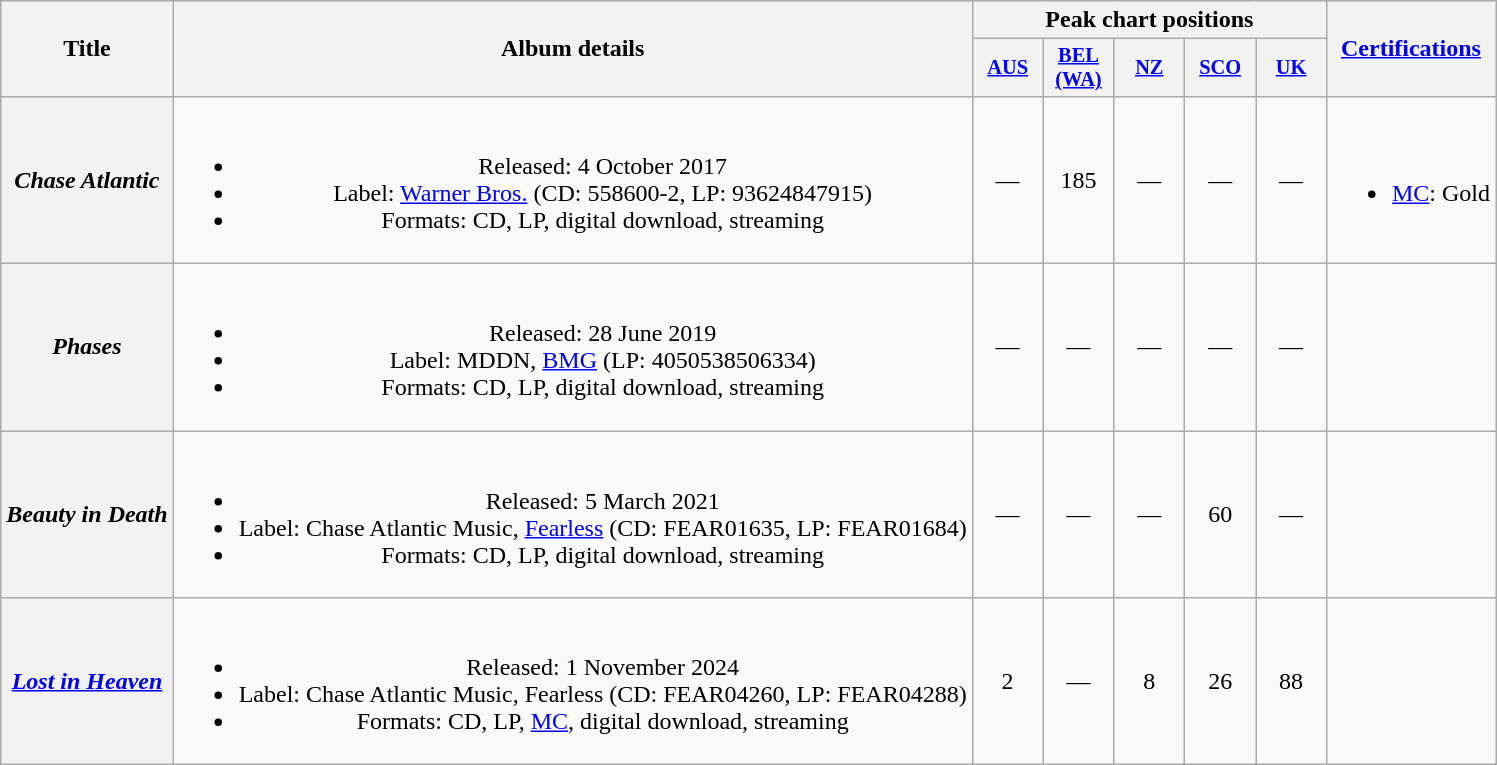<table class="wikitable plainrowheaders" style=text-align:center;>
<tr>
<th scope="col" rowspan="2">Title</th>
<th scope="col" rowspan="2">Album details</th>
<th colspan="5" scope="col">Peak chart positions</th>
<th rowspan="2"><a href='#'>Certifications</a></th>
</tr>
<tr>
<th scope="col" style="width:3em;font-size:85%;"><a href='#'>AUS</a><br></th>
<th scope="col" style="width:3em;font-size:85%;"><a href='#'>BEL<br>(WA)</a><br></th>
<th scope="col" style="width:3em;font-size:85%;"><a href='#'>NZ</a><br></th>
<th scope="col" style="width:3em;font-size:85%;"><a href='#'>SCO</a><br></th>
<th scope="col" style="width:3em;font-size:85%;"><a href='#'>UK</a><br></th>
</tr>
<tr>
<th scope="row"><em>Chase Atlantic</em></th>
<td><br><ul><li>Released: 4 October 2017</li><li>Label: <a href='#'>Warner Bros.</a> (CD: 558600-2, LP: 93624847915)</li><li>Formats: CD, LP, digital download, streaming</li></ul></td>
<td>—</td>
<td>185</td>
<td>—</td>
<td>—</td>
<td>—</td>
<td><br><ul><li><a href='#'>MC</a>: Gold</li></ul></td>
</tr>
<tr>
<th scope="row"><em>Phases</em></th>
<td><br><ul><li>Released: 28 June 2019</li><li>Label: MDDN, <a href='#'>BMG</a> (LP: 4050538506334)</li><li>Formats: CD, LP, digital download, streaming</li></ul></td>
<td>—</td>
<td>—</td>
<td>—</td>
<td>—</td>
<td>—</td>
<td></td>
</tr>
<tr>
<th scope="row"><em>Beauty in Death</em></th>
<td><br><ul><li>Released: 5 March 2021</li><li>Label: Chase Atlantic Music, <a href='#'>Fearless</a> (CD: FEAR01635, LP: FEAR01684)</li><li>Formats: CD, LP, digital download, streaming</li></ul></td>
<td>—</td>
<td>—</td>
<td>—</td>
<td>60</td>
<td>—</td>
<td></td>
</tr>
<tr>
<th scope="row"><em><a href='#'>Lost in Heaven</a></em></th>
<td><br><ul><li>Released: 1 November 2024</li><li>Label: Chase Atlantic Music, Fearless (CD: FEAR04260, LP: FEAR04288)</li><li>Formats: CD, LP, <a href='#'>MC</a>, digital download, streaming</li></ul></td>
<td>2</td>
<td>—</td>
<td>8</td>
<td>26</td>
<td>88</td>
<td></td>
</tr>
</table>
